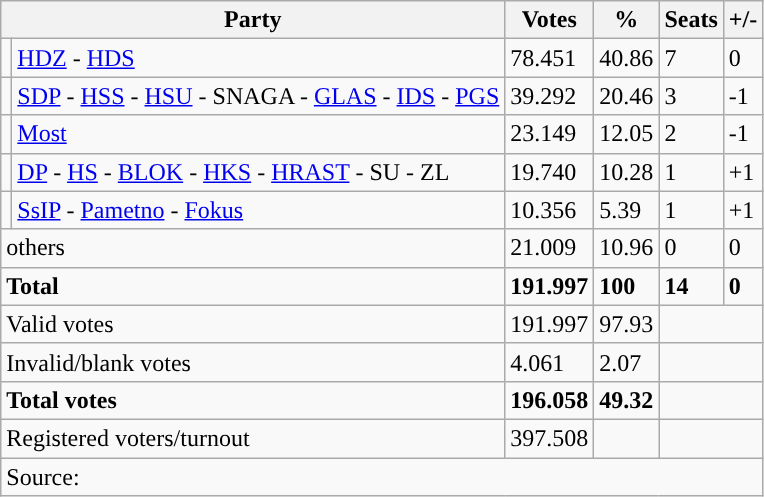<table class="wikitable" style="text-align: left;">
<tr>
<th colspan="2">Party</th>
<th>Votes</th>
<th>%</th>
<th>Seats</th>
<th>+/-</th>
</tr>
<tr>
<td style="background-color: "></td>
<td><a href='#'>HDZ</a> - <a href='#'>HDS</a></td>
<td>78.451</td>
<td>40.86</td>
<td>7</td>
<td>0</td>
</tr>
<tr>
<td style="background-color: "></td>
<td><a href='#'>SDP</a> - <a href='#'>HSS</a> - <a href='#'>HSU</a> - SNAGA - <a href='#'>GLAS</a> - <a href='#'>IDS</a> - <a href='#'>PGS</a></td>
<td>39.292</td>
<td>20.46</td>
<td>3</td>
<td>-1</td>
</tr>
<tr>
<td style="background-color: "></td>
<td><a href='#'>Most</a></td>
<td>23.149</td>
<td>12.05</td>
<td>2</td>
<td>-1</td>
</tr>
<tr>
<td style="background-color: "></td>
<td><a href='#'>DP</a> - <a href='#'>HS</a> - <a href='#'>BLOK</a> - <a href='#'>HKS</a> - <a href='#'>HRAST</a> - SU - ZL</td>
<td>19.740</td>
<td>10.28</td>
<td>1</td>
<td>+1</td>
</tr>
<tr>
<td style="background-color: "></td>
<td><a href='#'>SsIP</a> - <a href='#'>Pametno</a> - <a href='#'>Fokus</a></td>
<td>10.356</td>
<td>5.39</td>
<td>1</td>
<td>+1</td>
</tr>
<tr>
<td colspan="2">others</td>
<td>21.009</td>
<td>10.96</td>
<td>0</td>
<td>0</td>
</tr>
<tr>
<td colspan="2"><strong>Total</strong></td>
<td><strong>191.997</strong></td>
<td><strong>100</strong></td>
<td><strong>14</strong></td>
<td><strong>0</strong></td>
</tr>
<tr>
<td colspan="2">Valid votes</td>
<td>191.997</td>
<td>97.93</td>
<td colspan="2"></td>
</tr>
<tr>
<td colspan="2">Invalid/blank votes</td>
<td>4.061</td>
<td>2.07</td>
<td colspan="2"></td>
</tr>
<tr>
<td colspan="2"><strong>Total votes</strong></td>
<td><strong>196.058</strong></td>
<td><strong>49.32</strong></td>
<td colspan="2"></td>
</tr>
<tr>
<td colspan="2">Registered voters/turnout</td>
<td votes14="5343">397.508</td>
<td></td>
<td colspan="2"></td>
</tr>
<tr>
<td colspan="6">Source: </td>
</tr>
</table>
